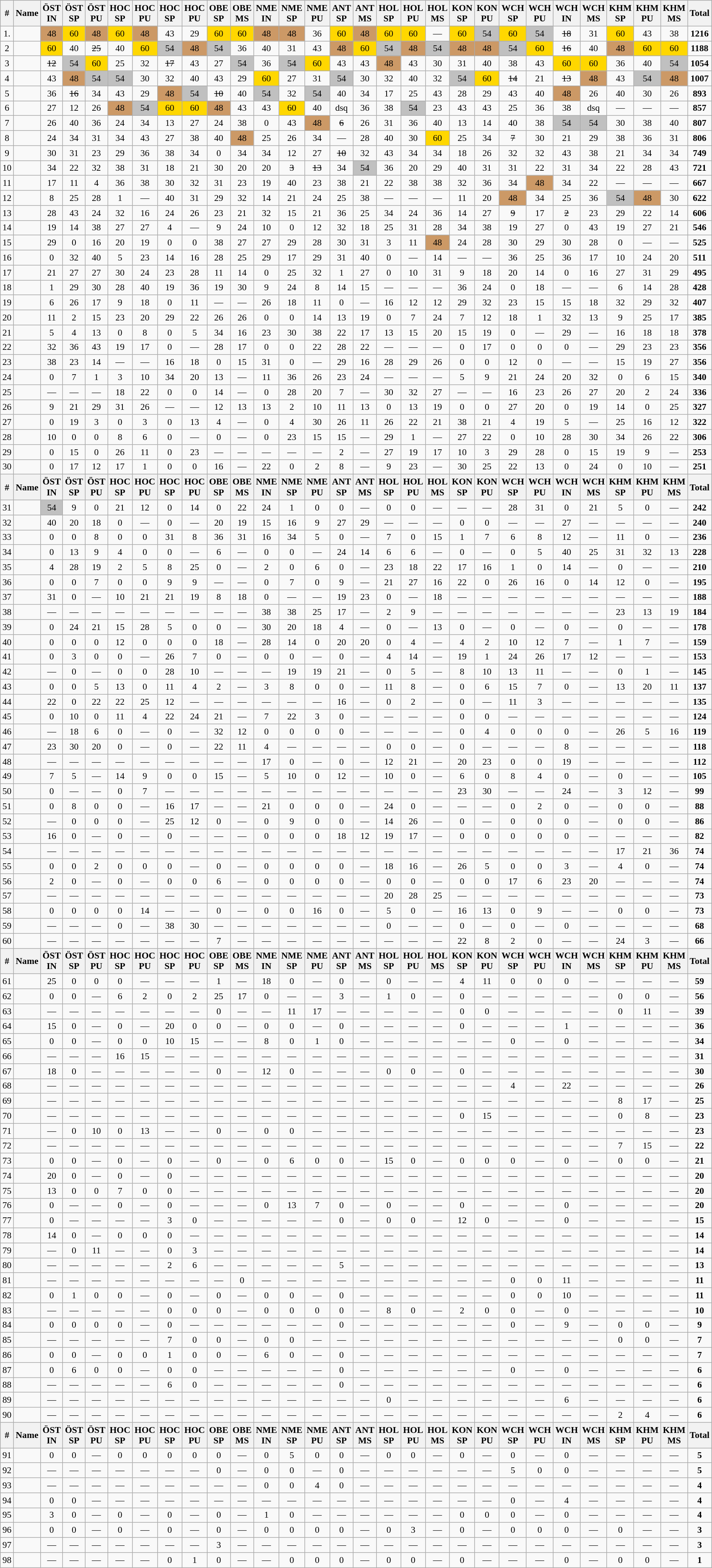<table class="wikitable"  style="text-align:center; font-size: 90%;">
<tr>
<th>#</th>
<th>Name</th>
<th>ÖST <br>IN</th>
<th>ÖST <br>SP</th>
<th>ÖST <br>PU</th>
<th>HOC <br>SP</th>
<th>HOC <br>PU</th>
<th>HOC <br>SP</th>
<th>HOC <br>PU</th>
<th>OBE <br>SP</th>
<th>OBE <br>MS</th>
<th>NME<br>IN</th>
<th>NME<br>SP</th>
<th>NME<br>PU</th>
<th>ANT<br>SP</th>
<th>ANT<br>MS</th>
<th>HOL <br>SP</th>
<th>HOL <br>PU</th>
<th>HOL<br>MS</th>
<th>KON<br>SP</th>
<th>KON<br>PU</th>
<th>WCH <br>SP</th>
<th>WCH <br>PU</th>
<th>WCH <br>IN</th>
<th>WCH <br>MS</th>
<th>KHM<br> SP</th>
<th>KHM<br> PU</th>
<th>KHM<br> MS</th>
<th>Total</th>
</tr>
<tr>
<td>1.</td>
<td align="left"></td>
<td bgcolor="CC9966">48</td>
<td bgcolor="gold">60</td>
<td bgcolor="CC9966">48</td>
<td bgcolor="gold">60</td>
<td bgcolor="CC9966">48</td>
<td>43</td>
<td>29</td>
<td bgcolor="gold">60</td>
<td bgcolor="gold">60</td>
<td bgcolor="CC9966">48</td>
<td bgcolor="CC9966">48</td>
<td>36</td>
<td bgcolor="gold">60</td>
<td bgcolor="CC9966">48</td>
<td bgcolor="gold">60</td>
<td bgcolor="gold">60</td>
<td>—</td>
<td bgcolor="gold">60</td>
<td bgcolor="silver">54</td>
<td bgcolor="gold">60</td>
<td bgcolor="silver">54</td>
<td><s>18</s></td>
<td>31</td>
<td bgcolor="gold">60</td>
<td>43</td>
<td>38</td>
<td><strong>1216</strong></td>
</tr>
<tr>
<td>2</td>
<td align="left"></td>
<td bgcolor="gold">60</td>
<td>40</td>
<td><s>25</s></td>
<td>40</td>
<td bgcolor="gold">60</td>
<td bgcolor="silver">54</td>
<td bgcolor="CC9966">48</td>
<td bgcolor="silver">54</td>
<td>36</td>
<td>40</td>
<td>31</td>
<td>43</td>
<td bgcolor="CC9966">48</td>
<td bgcolor="gold">60</td>
<td bgcolor="silver">54</td>
<td bgcolor="CC9966">48</td>
<td bgcolor="silver">54</td>
<td bgcolor="CC9966">48</td>
<td bgcolor="CC9966">48</td>
<td bgcolor="silver">54</td>
<td bgcolor="gold">60</td>
<td><s>16</s></td>
<td>40</td>
<td bgcolor="CC9966">48</td>
<td bgcolor="gold">60</td>
<td bgcolor="gold">60</td>
<td><strong>1188</strong></td>
</tr>
<tr>
<td>3</td>
<td align="left"></td>
<td><s>12</s></td>
<td bgcolor="silver">54</td>
<td bgcolor="gold">60</td>
<td>25</td>
<td>32</td>
<td><s>17</s></td>
<td>43</td>
<td>27</td>
<td bgcolor="silver">54</td>
<td>36</td>
<td bgcolor="silver">54</td>
<td bgcolor="gold">60</td>
<td>43</td>
<td>43</td>
<td bgcolor="CC9966">48</td>
<td>43</td>
<td>30</td>
<td>31</td>
<td>40</td>
<td>38</td>
<td>43</td>
<td bgcolor="gold">60</td>
<td bgcolor="gold">60</td>
<td>36</td>
<td>40</td>
<td bgcolor="silver">54</td>
<td><strong>1054</strong></td>
</tr>
<tr>
<td>4</td>
<td align="left"></td>
<td>43</td>
<td bgcolor="CC9966">48</td>
<td bgcolor="silver">54</td>
<td bgcolor="silver">54</td>
<td>30</td>
<td>32</td>
<td>40</td>
<td>43</td>
<td>29</td>
<td bgcolor="gold">60</td>
<td>27</td>
<td>31</td>
<td bgcolor="silver">54</td>
<td>30</td>
<td>32</td>
<td>40</td>
<td>32</td>
<td bgcolor="silver">54</td>
<td bgcolor="gold">60</td>
<td><s>14</s></td>
<td>21</td>
<td><s>13</s></td>
<td bgcolor="CC9966">48</td>
<td>43</td>
<td bgcolor="silver">54</td>
<td bgcolor="CC9966">48</td>
<td><strong>1007</strong></td>
</tr>
<tr>
<td>5</td>
<td align="left"></td>
<td>36</td>
<td><s>16</s></td>
<td>34</td>
<td>43</td>
<td>29</td>
<td bgcolor="CC9966">48</td>
<td bgcolor="silver">54</td>
<td><s>10</s></td>
<td>40</td>
<td bgcolor="silver">54</td>
<td>32</td>
<td bgcolor="silver">54</td>
<td>40</td>
<td>34</td>
<td>17</td>
<td>25</td>
<td>43</td>
<td>28</td>
<td>29</td>
<td>43</td>
<td>40</td>
<td bgcolor="CC9966">48</td>
<td>26</td>
<td>40</td>
<td>30</td>
<td>26</td>
<td><strong>893</strong></td>
</tr>
<tr>
<td>6</td>
<td align="left"></td>
<td>27</td>
<td>12</td>
<td>26</td>
<td bgcolor="CC9966">48</td>
<td bgcolor="silver">54</td>
<td bgcolor="gold">60</td>
<td bgcolor="gold">60</td>
<td bgcolor="CC9966">48</td>
<td>43</td>
<td>43</td>
<td bgcolor="gold">60</td>
<td>40</td>
<td>dsq</td>
<td>36</td>
<td>38</td>
<td bgcolor="silver">54</td>
<td>23</td>
<td>43</td>
<td>43</td>
<td>25</td>
<td>36</td>
<td>38</td>
<td>dsq</td>
<td>—</td>
<td>—</td>
<td>—</td>
<td><strong>857</strong></td>
</tr>
<tr>
<td>7</td>
<td align="left"></td>
<td>26</td>
<td>40</td>
<td>36</td>
<td>24</td>
<td>34</td>
<td>13</td>
<td>27</td>
<td>24</td>
<td>38</td>
<td>0</td>
<td>43</td>
<td bgcolor="CC9966">48</td>
<td><s>6</s></td>
<td>26</td>
<td>31</td>
<td>36</td>
<td>40</td>
<td>13</td>
<td>14</td>
<td>40</td>
<td>38</td>
<td bgcolor="silver">54</td>
<td bgcolor="silver">54</td>
<td>30</td>
<td>38</td>
<td>40</td>
<td><strong>807</strong></td>
</tr>
<tr>
<td>8</td>
<td align="left"></td>
<td>24</td>
<td>34</td>
<td>31</td>
<td>34</td>
<td>43</td>
<td>27</td>
<td>38</td>
<td>40</td>
<td bgcolor="CC9966">48</td>
<td>25</td>
<td>26</td>
<td>34</td>
<td>—</td>
<td>28</td>
<td>40</td>
<td>30</td>
<td bgcolor="gold">60</td>
<td>25</td>
<td>34</td>
<td><s>7</s></td>
<td>30</td>
<td>21</td>
<td>29</td>
<td>38</td>
<td>36</td>
<td>31</td>
<td><strong>806</strong></td>
</tr>
<tr>
<td>9</td>
<td align="left"></td>
<td>30</td>
<td>31</td>
<td>23</td>
<td>29</td>
<td>36</td>
<td>38</td>
<td>34</td>
<td>0</td>
<td>34</td>
<td>34</td>
<td>12</td>
<td>27</td>
<td><s>10</s></td>
<td>32</td>
<td>43</td>
<td>34</td>
<td>34</td>
<td>18</td>
<td>26</td>
<td>32</td>
<td>32</td>
<td>43</td>
<td>38</td>
<td>21</td>
<td>34</td>
<td>34</td>
<td><strong>749</strong></td>
</tr>
<tr>
<td>10</td>
<td align="left"></td>
<td>34</td>
<td>22</td>
<td>32</td>
<td>38</td>
<td>31</td>
<td>18</td>
<td>21</td>
<td>30</td>
<td>20</td>
<td>20</td>
<td><s>3</s></td>
<td><s>13</s></td>
<td>34</td>
<td bgcolor="silver">54</td>
<td>36</td>
<td>20</td>
<td>29</td>
<td>40</td>
<td>31</td>
<td>31</td>
<td>22</td>
<td>31</td>
<td>34</td>
<td>22</td>
<td>28</td>
<td>43</td>
<td><strong>721</strong></td>
</tr>
<tr>
<td>11</td>
<td align="left"></td>
<td>17</td>
<td>11</td>
<td>4</td>
<td>36</td>
<td>38</td>
<td>30</td>
<td>32</td>
<td>31</td>
<td>23</td>
<td>19</td>
<td>40</td>
<td>23</td>
<td>38</td>
<td>21</td>
<td>22</td>
<td>38</td>
<td>38</td>
<td>32</td>
<td>36</td>
<td>34</td>
<td bgcolor="CC9966">48</td>
<td>34</td>
<td>22</td>
<td>—</td>
<td>—</td>
<td>—</td>
<td><strong>667</strong></td>
</tr>
<tr>
<td>12</td>
<td align="left"></td>
<td>8</td>
<td>25</td>
<td>28</td>
<td>1</td>
<td>—</td>
<td>40</td>
<td>31</td>
<td>29</td>
<td>32</td>
<td>14</td>
<td>21</td>
<td>24</td>
<td>25</td>
<td>38</td>
<td>—</td>
<td>—</td>
<td>—</td>
<td>11</td>
<td>20</td>
<td bgcolor="CC9966">48</td>
<td>34</td>
<td>25</td>
<td>36</td>
<td bgcolor="silver">54</td>
<td bgcolor="CC9966">48</td>
<td>30</td>
<td><strong>622</strong></td>
</tr>
<tr>
<td>13</td>
<td align="left"></td>
<td>28</td>
<td>43</td>
<td>24</td>
<td>32</td>
<td>16</td>
<td>24</td>
<td>26</td>
<td>23</td>
<td>21</td>
<td>32</td>
<td>15</td>
<td>21</td>
<td>36</td>
<td>25</td>
<td>34</td>
<td>24</td>
<td>36</td>
<td>14</td>
<td>27</td>
<td><s>9</s></td>
<td>17</td>
<td><s>2</s></td>
<td>23</td>
<td>29</td>
<td>22</td>
<td>14</td>
<td><strong>606</strong></td>
</tr>
<tr>
<td>14</td>
<td align="left"></td>
<td>19</td>
<td>14</td>
<td>38</td>
<td>27</td>
<td>27</td>
<td>4</td>
<td>—</td>
<td>9</td>
<td>24</td>
<td>10</td>
<td>0</td>
<td>12</td>
<td>32</td>
<td>18</td>
<td>25</td>
<td>31</td>
<td>28</td>
<td>34</td>
<td>38</td>
<td>19</td>
<td>27</td>
<td>0</td>
<td>43</td>
<td>19</td>
<td>27</td>
<td>21</td>
<td><strong>546</strong></td>
</tr>
<tr>
<td>15</td>
<td align="left"></td>
<td>29</td>
<td>0</td>
<td>16</td>
<td>20</td>
<td>19</td>
<td>0</td>
<td>0</td>
<td>38</td>
<td>27</td>
<td>27</td>
<td>29</td>
<td>28</td>
<td>30</td>
<td>31</td>
<td>3</td>
<td>11</td>
<td bgcolor="CC9966">48</td>
<td>24</td>
<td>28</td>
<td>30</td>
<td>29</td>
<td>30</td>
<td>28</td>
<td>0</td>
<td>—</td>
<td>—</td>
<td><strong>525</strong></td>
</tr>
<tr>
<td>16</td>
<td align="left"></td>
<td>0</td>
<td>32</td>
<td>40</td>
<td>5</td>
<td>23</td>
<td>14</td>
<td>16</td>
<td>28</td>
<td>25</td>
<td>29</td>
<td>17</td>
<td>29</td>
<td>31</td>
<td>40</td>
<td>0</td>
<td>—</td>
<td>14</td>
<td>—</td>
<td>—</td>
<td>36</td>
<td>25</td>
<td>36</td>
<td>17</td>
<td>10</td>
<td>24</td>
<td>20</td>
<td><strong>511</strong></td>
</tr>
<tr>
<td>17</td>
<td align="left"></td>
<td>21</td>
<td>27</td>
<td>27</td>
<td>30</td>
<td>24</td>
<td>23</td>
<td>28</td>
<td>11</td>
<td>14</td>
<td>0</td>
<td>25</td>
<td>32</td>
<td>1</td>
<td>27</td>
<td>0</td>
<td>10</td>
<td>31</td>
<td>9</td>
<td>18</td>
<td>20</td>
<td>14</td>
<td>0</td>
<td>16</td>
<td>27</td>
<td>31</td>
<td>29</td>
<td><strong>495</strong></td>
</tr>
<tr>
<td>18</td>
<td align="left"></td>
<td>1</td>
<td>29</td>
<td>30</td>
<td>28</td>
<td>40</td>
<td>19</td>
<td>36</td>
<td>19</td>
<td>30</td>
<td>9</td>
<td>24</td>
<td>8</td>
<td>14</td>
<td>15</td>
<td>—</td>
<td>—</td>
<td>—</td>
<td>36</td>
<td>24</td>
<td>0</td>
<td>18</td>
<td>—</td>
<td>—</td>
<td>6</td>
<td>14</td>
<td>28</td>
<td><strong>428</strong></td>
</tr>
<tr>
<td>19</td>
<td align="left"></td>
<td>6</td>
<td>26</td>
<td>17</td>
<td>9</td>
<td>18</td>
<td>0</td>
<td>11</td>
<td>—</td>
<td>—</td>
<td>26</td>
<td>18</td>
<td>11</td>
<td>0</td>
<td>—</td>
<td>16</td>
<td>12</td>
<td>12</td>
<td>29</td>
<td>32</td>
<td>23</td>
<td>15</td>
<td>15</td>
<td>18</td>
<td>32</td>
<td>29</td>
<td>32</td>
<td><strong>407</strong></td>
</tr>
<tr>
<td>20</td>
<td align="left"></td>
<td>11</td>
<td>2</td>
<td>15</td>
<td>23</td>
<td>20</td>
<td>29</td>
<td>22</td>
<td>26</td>
<td>26</td>
<td>0</td>
<td>0</td>
<td>14</td>
<td>13</td>
<td>19</td>
<td>0</td>
<td>7</td>
<td>24</td>
<td>7</td>
<td>12</td>
<td>18</td>
<td>1</td>
<td>32</td>
<td>13</td>
<td>9</td>
<td>25</td>
<td>17</td>
<td><strong>385</strong></td>
</tr>
<tr>
<td>21</td>
<td align="left"></td>
<td>5</td>
<td>4</td>
<td>13</td>
<td>0</td>
<td>8</td>
<td>0</td>
<td>5</td>
<td>34</td>
<td>16</td>
<td>23</td>
<td>30</td>
<td>38</td>
<td>22</td>
<td>17</td>
<td>13</td>
<td>15</td>
<td>20</td>
<td>15</td>
<td>19</td>
<td>0</td>
<td>—</td>
<td>29</td>
<td>—</td>
<td>16</td>
<td>18</td>
<td>18</td>
<td><strong>378</strong></td>
</tr>
<tr>
<td>22</td>
<td align="left"></td>
<td>32</td>
<td>36</td>
<td>43</td>
<td>19</td>
<td>17</td>
<td>0</td>
<td>—</td>
<td>28</td>
<td>17</td>
<td>0</td>
<td>0</td>
<td>22</td>
<td>28</td>
<td>22</td>
<td>—</td>
<td>—</td>
<td>—</td>
<td>0</td>
<td>17</td>
<td>0</td>
<td>0</td>
<td>0</td>
<td>—</td>
<td>29</td>
<td>23</td>
<td>23</td>
<td><strong>356</strong></td>
</tr>
<tr>
<td>23</td>
<td align="left"></td>
<td>38</td>
<td>23</td>
<td>14</td>
<td>—</td>
<td>—</td>
<td>16</td>
<td>18</td>
<td>0</td>
<td>15</td>
<td>31</td>
<td>0</td>
<td>—</td>
<td>29</td>
<td>16</td>
<td>28</td>
<td>29</td>
<td>26</td>
<td>0</td>
<td>0</td>
<td>12</td>
<td>0</td>
<td>—</td>
<td>—</td>
<td>15</td>
<td>19</td>
<td>27</td>
<td><strong>356</strong></td>
</tr>
<tr>
<td>24</td>
<td align="left"></td>
<td>0</td>
<td>7</td>
<td>1</td>
<td>3</td>
<td>10</td>
<td>34</td>
<td>20</td>
<td>13</td>
<td>—</td>
<td>11</td>
<td>36</td>
<td>26</td>
<td>23</td>
<td>24</td>
<td>—</td>
<td>—</td>
<td>—</td>
<td>5</td>
<td>9</td>
<td>21</td>
<td>24</td>
<td>20</td>
<td>32</td>
<td>0</td>
<td>6</td>
<td>15</td>
<td><strong>340</strong></td>
</tr>
<tr>
<td>25</td>
<td align="left"></td>
<td>—</td>
<td>—</td>
<td>—</td>
<td>18</td>
<td>22</td>
<td>0</td>
<td>0</td>
<td>14</td>
<td>—</td>
<td>0</td>
<td>28</td>
<td>20</td>
<td>7</td>
<td>—</td>
<td>30</td>
<td>32</td>
<td>27</td>
<td>—</td>
<td>—</td>
<td>16</td>
<td>23</td>
<td>26</td>
<td>27</td>
<td>20</td>
<td>2</td>
<td>24</td>
<td><strong>336</strong></td>
</tr>
<tr>
<td>26</td>
<td align="left"></td>
<td>9</td>
<td>21</td>
<td>29</td>
<td>31</td>
<td>26</td>
<td>—</td>
<td>—</td>
<td>12</td>
<td>13</td>
<td>13</td>
<td>2</td>
<td>10</td>
<td>11</td>
<td>13</td>
<td>0</td>
<td>13</td>
<td>19</td>
<td>0</td>
<td>0</td>
<td>27</td>
<td>20</td>
<td>0</td>
<td>19</td>
<td>14</td>
<td>0</td>
<td>25</td>
<td><strong>327</strong></td>
</tr>
<tr>
<td>27</td>
<td align="left"></td>
<td>0</td>
<td>19</td>
<td>3</td>
<td>0</td>
<td>3</td>
<td>0</td>
<td>13</td>
<td>4</td>
<td>—</td>
<td>0</td>
<td>4</td>
<td>30</td>
<td>26</td>
<td>11</td>
<td>26</td>
<td>22</td>
<td>21</td>
<td>38</td>
<td>21</td>
<td>4</td>
<td>19</td>
<td>5</td>
<td>—</td>
<td>25</td>
<td>16</td>
<td>12</td>
<td><strong>322</strong></td>
</tr>
<tr>
<td>28</td>
<td align="left"></td>
<td>10</td>
<td>0</td>
<td>0</td>
<td>8</td>
<td>6</td>
<td>0</td>
<td>—</td>
<td>0</td>
<td>—</td>
<td>0</td>
<td>23</td>
<td>15</td>
<td>15</td>
<td>—</td>
<td>29</td>
<td>1</td>
<td>—</td>
<td>27</td>
<td>22</td>
<td>0</td>
<td>10</td>
<td>28</td>
<td>30</td>
<td>34</td>
<td>26</td>
<td>22</td>
<td><strong>306</strong></td>
</tr>
<tr>
<td>29</td>
<td align="left"></td>
<td>0</td>
<td>15</td>
<td>0</td>
<td>26</td>
<td>11</td>
<td>0</td>
<td>23</td>
<td>—</td>
<td>—</td>
<td>—</td>
<td>—</td>
<td>—</td>
<td>2</td>
<td>—</td>
<td>27</td>
<td>19</td>
<td>17</td>
<td>10</td>
<td>3</td>
<td>29</td>
<td>28</td>
<td>0</td>
<td>15</td>
<td>19</td>
<td>9</td>
<td>—</td>
<td><strong>253</strong></td>
</tr>
<tr>
<td>30</td>
<td align="left"></td>
<td>0</td>
<td>17</td>
<td>12</td>
<td>17</td>
<td>1</td>
<td>0</td>
<td>0</td>
<td>16</td>
<td>—</td>
<td>22</td>
<td>0</td>
<td>2</td>
<td>8</td>
<td>—</td>
<td>9</td>
<td>23</td>
<td>—</td>
<td>30</td>
<td>25</td>
<td>22</td>
<td>13</td>
<td>0</td>
<td>24</td>
<td>0</td>
<td>10</td>
<td>—</td>
<td><strong>251</strong></td>
</tr>
<tr>
<th>#</th>
<th>Name</th>
<th>ÖST <br>IN</th>
<th>ÖST <br>SP</th>
<th>ÖST <br>PU</th>
<th>HOC <br>SP</th>
<th>HOC <br>PU</th>
<th>HOC <br>SP</th>
<th>HOC <br>PU</th>
<th>OBE <br>SP</th>
<th>OBE <br>MS</th>
<th>NME<br>IN</th>
<th>NME<br>SP</th>
<th>NME<br>PU</th>
<th>ANT<br>SP</th>
<th>ANT<br>MS</th>
<th>HOL <br>SP</th>
<th>HOL <br>PU</th>
<th>HOL<br>MS</th>
<th>KON<br>SP</th>
<th>KON<br>PU</th>
<th>WCH <br>SP</th>
<th>WCH <br>PU</th>
<th>WCH <br>IN</th>
<th>WCH <br>MS</th>
<th>KHM<br> SP</th>
<th>KHM<br> PU</th>
<th>KHM<br> MS</th>
<th>Total</th>
</tr>
<tr>
<td>31</td>
<td align="left"></td>
<td bgcolor="silver">54</td>
<td>9</td>
<td>0</td>
<td>21</td>
<td>12</td>
<td>0</td>
<td>14</td>
<td>0</td>
<td>22</td>
<td>24</td>
<td>1</td>
<td>0</td>
<td>0</td>
<td>—</td>
<td>0</td>
<td>0</td>
<td>—</td>
<td>—</td>
<td>—</td>
<td>28</td>
<td>31</td>
<td>0</td>
<td>21</td>
<td>5</td>
<td>0</td>
<td>—</td>
<td><strong>242</strong></td>
</tr>
<tr>
<td>32</td>
<td align="left"></td>
<td>40</td>
<td>20</td>
<td>18</td>
<td>0</td>
<td>—</td>
<td>0</td>
<td>—</td>
<td>20</td>
<td>19</td>
<td>15</td>
<td>16</td>
<td>9</td>
<td>27</td>
<td>29</td>
<td>—</td>
<td>—</td>
<td>—</td>
<td>0</td>
<td>0</td>
<td>—</td>
<td>—</td>
<td>27</td>
<td>—</td>
<td>—</td>
<td>—</td>
<td>—</td>
<td><strong>240</strong></td>
</tr>
<tr>
<td>33</td>
<td align="left"></td>
<td>0</td>
<td>0</td>
<td>8</td>
<td>0</td>
<td>0</td>
<td>31</td>
<td>8</td>
<td>36</td>
<td>31</td>
<td>16</td>
<td>34</td>
<td>5</td>
<td>0</td>
<td>—</td>
<td>7</td>
<td>0</td>
<td>15</td>
<td>1</td>
<td>7</td>
<td>6</td>
<td>8</td>
<td>12</td>
<td>—</td>
<td>11</td>
<td>0</td>
<td>—</td>
<td><strong>236</strong></td>
</tr>
<tr>
<td>34</td>
<td align="left"></td>
<td>0</td>
<td>13</td>
<td>9</td>
<td>4</td>
<td>0</td>
<td>0</td>
<td>—</td>
<td>6</td>
<td>—</td>
<td>0</td>
<td>0</td>
<td>—</td>
<td>24</td>
<td>14</td>
<td>6</td>
<td>6</td>
<td>—</td>
<td>0</td>
<td>—</td>
<td>0</td>
<td>5</td>
<td>40</td>
<td>25</td>
<td>31</td>
<td>32</td>
<td>13</td>
<td><strong>228</strong></td>
</tr>
<tr>
<td>35</td>
<td align="left"></td>
<td>4</td>
<td>28</td>
<td>19</td>
<td>2</td>
<td>5</td>
<td>8</td>
<td>25</td>
<td>0</td>
<td>—</td>
<td>2</td>
<td>0</td>
<td>6</td>
<td>0</td>
<td>—</td>
<td>23</td>
<td>18</td>
<td>22</td>
<td>17</td>
<td>16</td>
<td>1</td>
<td>0</td>
<td>14</td>
<td>—</td>
<td>0</td>
<td>—</td>
<td>—</td>
<td><strong>210</strong></td>
</tr>
<tr>
<td>36</td>
<td align="left"></td>
<td>0</td>
<td>0</td>
<td>7</td>
<td>0</td>
<td>0</td>
<td>9</td>
<td>9</td>
<td>—</td>
<td>—</td>
<td>0</td>
<td>7</td>
<td>0</td>
<td>9</td>
<td>—</td>
<td>21</td>
<td>27</td>
<td>16</td>
<td>22</td>
<td>0</td>
<td>26</td>
<td>16</td>
<td>0</td>
<td>14</td>
<td>12</td>
<td>0</td>
<td>—</td>
<td><strong>195</strong></td>
</tr>
<tr>
<td>37</td>
<td align="left"></td>
<td>31</td>
<td>0</td>
<td>—</td>
<td>10</td>
<td>21</td>
<td>21</td>
<td>19</td>
<td>8</td>
<td>18</td>
<td>0</td>
<td>—</td>
<td>—</td>
<td>19</td>
<td>23</td>
<td>0</td>
<td>—</td>
<td>18</td>
<td>—</td>
<td>—</td>
<td>—</td>
<td>—</td>
<td>—</td>
<td>—</td>
<td>—</td>
<td>—</td>
<td>—</td>
<td><strong>188</strong></td>
</tr>
<tr>
<td>38</td>
<td align="left"></td>
<td>—</td>
<td>—</td>
<td>—</td>
<td>—</td>
<td>—</td>
<td>—</td>
<td>—</td>
<td>—</td>
<td>—</td>
<td>38</td>
<td>38</td>
<td>25</td>
<td>17</td>
<td>—</td>
<td>2</td>
<td>9</td>
<td>—</td>
<td>—</td>
<td>—</td>
<td>—</td>
<td>—</td>
<td>—</td>
<td>—</td>
<td>23</td>
<td>13</td>
<td>19</td>
<td><strong>184</strong></td>
</tr>
<tr>
<td>39</td>
<td align="left"></td>
<td>0</td>
<td>24</td>
<td>21</td>
<td>15</td>
<td>28</td>
<td>5</td>
<td>0</td>
<td>0</td>
<td>—</td>
<td>30</td>
<td>20</td>
<td>18</td>
<td>4</td>
<td>—</td>
<td>0</td>
<td>—</td>
<td>13</td>
<td>0</td>
<td>—</td>
<td>0</td>
<td>—</td>
<td>0</td>
<td>—</td>
<td>0</td>
<td>—</td>
<td>—</td>
<td><strong>178</strong></td>
</tr>
<tr>
<td>40</td>
<td align="left"></td>
<td>0</td>
<td>0</td>
<td>0</td>
<td>12</td>
<td>0</td>
<td>0</td>
<td>0</td>
<td>18</td>
<td>—</td>
<td>28</td>
<td>14</td>
<td>0</td>
<td>20</td>
<td>20</td>
<td>0</td>
<td>4</td>
<td>—</td>
<td>4</td>
<td>2</td>
<td>10</td>
<td>12</td>
<td>7</td>
<td>—</td>
<td>1</td>
<td>7</td>
<td>—</td>
<td><strong>159</strong></td>
</tr>
<tr>
<td>41</td>
<td align="left"></td>
<td>0</td>
<td>3</td>
<td>0</td>
<td>0</td>
<td>—</td>
<td>26</td>
<td>7</td>
<td>0</td>
<td>—</td>
<td>0</td>
<td>0</td>
<td>—</td>
<td>0</td>
<td>—</td>
<td>4</td>
<td>14</td>
<td>—</td>
<td>19</td>
<td>1</td>
<td>24</td>
<td>26</td>
<td>17</td>
<td>12</td>
<td>—</td>
<td>—</td>
<td>—</td>
<td><strong>153</strong></td>
</tr>
<tr>
<td>42</td>
<td align="left"></td>
<td>—</td>
<td>0</td>
<td>—</td>
<td>0</td>
<td>0</td>
<td>28</td>
<td>10</td>
<td>—</td>
<td>—</td>
<td>—</td>
<td>19</td>
<td>19</td>
<td>21</td>
<td>—</td>
<td>0</td>
<td>5</td>
<td>—</td>
<td>8</td>
<td>10</td>
<td>13</td>
<td>11</td>
<td>—</td>
<td>—</td>
<td>0</td>
<td>1</td>
<td>—</td>
<td><strong>145</strong></td>
</tr>
<tr>
<td>43</td>
<td align="left"></td>
<td>0</td>
<td>0</td>
<td>5</td>
<td>13</td>
<td>0</td>
<td>11</td>
<td>4</td>
<td>2</td>
<td>—</td>
<td>3</td>
<td>8</td>
<td>0</td>
<td>0</td>
<td>—</td>
<td>11</td>
<td>8</td>
<td>—</td>
<td>0</td>
<td>6</td>
<td>15</td>
<td>7</td>
<td>0</td>
<td>—</td>
<td>13</td>
<td>20</td>
<td>11</td>
<td><strong>137</strong></td>
</tr>
<tr>
<td>44</td>
<td align="left"></td>
<td>22</td>
<td>0</td>
<td>22</td>
<td>22</td>
<td>25</td>
<td>12</td>
<td>—</td>
<td>—</td>
<td>—</td>
<td>—</td>
<td>—</td>
<td>—</td>
<td>16</td>
<td>—</td>
<td>0</td>
<td>2</td>
<td>—</td>
<td>0</td>
<td>—</td>
<td>11</td>
<td>3</td>
<td>—</td>
<td>—</td>
<td>—</td>
<td>—</td>
<td>—</td>
<td><strong>135</strong></td>
</tr>
<tr>
<td>45</td>
<td align="left"></td>
<td>0</td>
<td>10</td>
<td>0</td>
<td>11</td>
<td>4</td>
<td>22</td>
<td>24</td>
<td>21</td>
<td>—</td>
<td>7</td>
<td>22</td>
<td>3</td>
<td>0</td>
<td>—</td>
<td>—</td>
<td>—</td>
<td>—</td>
<td>0</td>
<td>0</td>
<td>—</td>
<td>—</td>
<td>—</td>
<td>—</td>
<td>—</td>
<td>—</td>
<td>—</td>
<td><strong>124</strong></td>
</tr>
<tr>
<td>46</td>
<td align="left"></td>
<td>—</td>
<td>18</td>
<td>6</td>
<td>0</td>
<td>—</td>
<td>0</td>
<td>—</td>
<td>32</td>
<td>12</td>
<td>0</td>
<td>0</td>
<td>0</td>
<td>0</td>
<td>—</td>
<td>—</td>
<td>—</td>
<td>—</td>
<td>0</td>
<td>4</td>
<td>0</td>
<td>0</td>
<td>0</td>
<td>—</td>
<td>26</td>
<td>5</td>
<td>16</td>
<td><strong>119</strong></td>
</tr>
<tr>
<td>47</td>
<td align="left"></td>
<td>23</td>
<td>30</td>
<td>20</td>
<td>0</td>
<td>—</td>
<td>0</td>
<td>—</td>
<td>22</td>
<td>11</td>
<td>4</td>
<td>—</td>
<td>—</td>
<td>—</td>
<td>—</td>
<td>0</td>
<td>0</td>
<td>—</td>
<td>0</td>
<td>—</td>
<td>—</td>
<td>—</td>
<td>8</td>
<td>—</td>
<td>—</td>
<td>—</td>
<td>—</td>
<td><strong>118</strong></td>
</tr>
<tr>
<td>48</td>
<td align="left"></td>
<td>—</td>
<td>—</td>
<td>—</td>
<td>—</td>
<td>—</td>
<td>—</td>
<td>—</td>
<td>—</td>
<td>—</td>
<td>17</td>
<td>0</td>
<td>—</td>
<td>0</td>
<td>—</td>
<td>12</td>
<td>21</td>
<td>—</td>
<td>20</td>
<td>23</td>
<td>0</td>
<td>0</td>
<td>19</td>
<td>—</td>
<td>—</td>
<td>—</td>
<td>—</td>
<td><strong>112</strong></td>
</tr>
<tr>
<td>49</td>
<td align="left"></td>
<td>7</td>
<td>5</td>
<td>—</td>
<td>14</td>
<td>9</td>
<td>0</td>
<td>0</td>
<td>15</td>
<td>—</td>
<td>5</td>
<td>10</td>
<td>0</td>
<td>12</td>
<td>—</td>
<td>10</td>
<td>0</td>
<td>—</td>
<td>6</td>
<td>0</td>
<td>8</td>
<td>4</td>
<td>0</td>
<td>—</td>
<td>0</td>
<td>—</td>
<td>—</td>
<td><strong>105</strong></td>
</tr>
<tr>
<td>50</td>
<td align="left"></td>
<td>0</td>
<td>—</td>
<td>—</td>
<td>0</td>
<td>7</td>
<td>—</td>
<td>—</td>
<td>—</td>
<td>—</td>
<td>—</td>
<td>—</td>
<td>—</td>
<td>—</td>
<td>—</td>
<td>—</td>
<td>—</td>
<td>—</td>
<td>23</td>
<td>30</td>
<td>—</td>
<td>—</td>
<td>24</td>
<td>—</td>
<td>3</td>
<td>12</td>
<td>—</td>
<td><strong>99</strong></td>
</tr>
<tr>
<td>51</td>
<td align="left"></td>
<td>0</td>
<td>8</td>
<td>0</td>
<td>0</td>
<td>—</td>
<td>16</td>
<td>17</td>
<td>—</td>
<td>—</td>
<td>21</td>
<td>0</td>
<td>0</td>
<td>0</td>
<td>—</td>
<td>24</td>
<td>0</td>
<td>—</td>
<td>—</td>
<td>—</td>
<td>0</td>
<td>2</td>
<td>0</td>
<td>—</td>
<td>0</td>
<td>0</td>
<td>—</td>
<td><strong>88</strong></td>
</tr>
<tr>
<td>52</td>
<td align="left"></td>
<td>—</td>
<td>0</td>
<td>0</td>
<td>0</td>
<td>—</td>
<td>25</td>
<td>12</td>
<td>0</td>
<td>—</td>
<td>0</td>
<td>9</td>
<td>0</td>
<td>0</td>
<td>—</td>
<td>14</td>
<td>26</td>
<td>—</td>
<td>0</td>
<td>—</td>
<td>0</td>
<td>0</td>
<td>0</td>
<td>—</td>
<td>0</td>
<td>0</td>
<td>—</td>
<td><strong>86</strong></td>
</tr>
<tr>
<td>53</td>
<td align="left"></td>
<td>16</td>
<td>0</td>
<td>—</td>
<td>0</td>
<td>—</td>
<td>0</td>
<td>—</td>
<td>—</td>
<td>—</td>
<td>0</td>
<td>0</td>
<td>0</td>
<td>18</td>
<td>12</td>
<td>19</td>
<td>17</td>
<td>—</td>
<td>0</td>
<td>0</td>
<td>0</td>
<td>0</td>
<td>0</td>
<td>—</td>
<td>—</td>
<td>—</td>
<td>—</td>
<td><strong>82</strong></td>
</tr>
<tr>
<td>54</td>
<td align="left"></td>
<td>—</td>
<td>—</td>
<td>—</td>
<td>—</td>
<td>—</td>
<td>—</td>
<td>—</td>
<td>—</td>
<td>—</td>
<td>—</td>
<td>—</td>
<td>—</td>
<td>—</td>
<td>—</td>
<td>—</td>
<td>—</td>
<td>—</td>
<td>—</td>
<td>—</td>
<td>—</td>
<td>—</td>
<td>—</td>
<td>—</td>
<td>17</td>
<td>21</td>
<td>36</td>
<td><strong>74</strong></td>
</tr>
<tr>
<td>55</td>
<td align="left"></td>
<td>0</td>
<td>0</td>
<td>2</td>
<td>0</td>
<td>0</td>
<td>0</td>
<td>—</td>
<td>0</td>
<td>—</td>
<td>0</td>
<td>0</td>
<td>0</td>
<td>0</td>
<td>—</td>
<td>18</td>
<td>16</td>
<td>—</td>
<td>26</td>
<td>5</td>
<td>0</td>
<td>0</td>
<td>3</td>
<td>—</td>
<td>4</td>
<td>0</td>
<td>—</td>
<td><strong>74</strong></td>
</tr>
<tr>
<td>56</td>
<td align="left"></td>
<td>2</td>
<td>0</td>
<td>—</td>
<td>0</td>
<td>—</td>
<td>0</td>
<td>0</td>
<td>6</td>
<td>—</td>
<td>0</td>
<td>0</td>
<td>0</td>
<td>0</td>
<td>—</td>
<td>0</td>
<td>0</td>
<td>—</td>
<td>0</td>
<td>0</td>
<td>17</td>
<td>6</td>
<td>23</td>
<td>20</td>
<td>—</td>
<td>—</td>
<td>—</td>
<td><strong>74</strong></td>
</tr>
<tr>
<td>57</td>
<td align="left"></td>
<td>—</td>
<td>—</td>
<td>—</td>
<td>—</td>
<td>—</td>
<td>—</td>
<td>—</td>
<td>—</td>
<td>—</td>
<td>—</td>
<td>—</td>
<td>—</td>
<td>—</td>
<td>—</td>
<td>20</td>
<td>28</td>
<td>25</td>
<td>—</td>
<td>—</td>
<td>—</td>
<td>—</td>
<td>—</td>
<td>—</td>
<td>—</td>
<td>—</td>
<td>—</td>
<td><strong>73</strong></td>
</tr>
<tr>
<td>58</td>
<td align="left"></td>
<td>0</td>
<td>0</td>
<td>0</td>
<td>0</td>
<td>14</td>
<td>—</td>
<td>—</td>
<td>0</td>
<td>—</td>
<td>0</td>
<td>0</td>
<td>16</td>
<td>0</td>
<td>—</td>
<td>5</td>
<td>0</td>
<td>—</td>
<td>16</td>
<td>13</td>
<td>0</td>
<td>9</td>
<td>—</td>
<td>—</td>
<td>0</td>
<td>0</td>
<td>—</td>
<td><strong>73</strong></td>
</tr>
<tr>
<td>59</td>
<td align="left"></td>
<td>—</td>
<td>—</td>
<td>—</td>
<td>0</td>
<td>—</td>
<td>38</td>
<td>30</td>
<td>—</td>
<td>—</td>
<td>—</td>
<td>—</td>
<td>—</td>
<td>—</td>
<td>—</td>
<td>0</td>
<td>—</td>
<td>—</td>
<td>0</td>
<td>—</td>
<td>0</td>
<td>—</td>
<td>0</td>
<td>—</td>
<td>—</td>
<td>—</td>
<td>—</td>
<td><strong>68</strong></td>
</tr>
<tr>
<td>60</td>
<td align="left"></td>
<td>—</td>
<td>—</td>
<td>—</td>
<td>—</td>
<td>—</td>
<td>—</td>
<td>—</td>
<td>7</td>
<td>—</td>
<td>—</td>
<td>—</td>
<td>—</td>
<td>—</td>
<td>—</td>
<td>—</td>
<td>—</td>
<td>—</td>
<td>22</td>
<td>8</td>
<td>2</td>
<td>0</td>
<td>—</td>
<td>—</td>
<td>24</td>
<td>3</td>
<td>—</td>
<td><strong>66</strong></td>
</tr>
<tr>
<th>#</th>
<th>Name</th>
<th>ÖST <br>IN</th>
<th>ÖST <br>SP</th>
<th>ÖST <br>PU</th>
<th>HOC <br>SP</th>
<th>HOC <br>PU</th>
<th>HOC <br>SP</th>
<th>HOC <br>PU</th>
<th>OBE <br>SP</th>
<th>OBE <br>MS</th>
<th>NME<br>IN</th>
<th>NME<br>SP</th>
<th>NME<br>PU</th>
<th>ANT<br>SP</th>
<th>ANT<br>MS</th>
<th>HOL <br>SP</th>
<th>HOL <br>PU</th>
<th>HOL<br>MS</th>
<th>KON<br>SP</th>
<th>KON<br>PU</th>
<th>WCH <br>SP</th>
<th>WCH <br>PU</th>
<th>WCH <br>IN</th>
<th>WCH <br>MS</th>
<th>KHM<br> SP</th>
<th>KHM<br> PU</th>
<th>KHM<br> MS</th>
<th>Total</th>
</tr>
<tr>
<td>61</td>
<td align="left"></td>
<td>25</td>
<td>0</td>
<td>0</td>
<td>0</td>
<td>—</td>
<td>—</td>
<td>—</td>
<td>1</td>
<td>—</td>
<td>18</td>
<td>0</td>
<td>—</td>
<td>0</td>
<td>—</td>
<td>0</td>
<td>—</td>
<td>—</td>
<td>4</td>
<td>11</td>
<td>0</td>
<td>0</td>
<td>0</td>
<td>—</td>
<td>—</td>
<td>—</td>
<td>—</td>
<td><strong>59</strong></td>
</tr>
<tr>
<td>62</td>
<td align="left"></td>
<td>0</td>
<td>0</td>
<td>—</td>
<td>6</td>
<td>2</td>
<td>0</td>
<td>2</td>
<td>25</td>
<td>17</td>
<td>0</td>
<td>—</td>
<td>—</td>
<td>3</td>
<td>—</td>
<td>1</td>
<td>0</td>
<td>—</td>
<td>0</td>
<td>—</td>
<td>—</td>
<td>—</td>
<td>—</td>
<td>—</td>
<td>0</td>
<td>0</td>
<td>—</td>
<td><strong>56</strong></td>
</tr>
<tr>
<td>63</td>
<td align="left"></td>
<td>—</td>
<td>—</td>
<td>—</td>
<td>—</td>
<td>—</td>
<td>—</td>
<td>—</td>
<td>0</td>
<td>—</td>
<td>—</td>
<td>11</td>
<td>17</td>
<td>—</td>
<td>—</td>
<td>—</td>
<td>—</td>
<td>—</td>
<td>0</td>
<td>0</td>
<td>—</td>
<td>—</td>
<td>—</td>
<td>—</td>
<td>0</td>
<td>11</td>
<td>—</td>
<td><strong>39</strong></td>
</tr>
<tr>
<td>64</td>
<td align="left"></td>
<td>15</td>
<td>0</td>
<td>—</td>
<td>0</td>
<td>—</td>
<td>20</td>
<td>0</td>
<td>0</td>
<td>—</td>
<td>0</td>
<td>0</td>
<td>—</td>
<td>0</td>
<td>—</td>
<td>—</td>
<td>—</td>
<td>—</td>
<td>0</td>
<td>—</td>
<td>—</td>
<td>—</td>
<td>1</td>
<td>—</td>
<td>—</td>
<td>—</td>
<td>—</td>
<td><strong>36</strong></td>
</tr>
<tr>
<td>65</td>
<td align="left"></td>
<td>0</td>
<td>0</td>
<td>—</td>
<td>0</td>
<td>0</td>
<td>10</td>
<td>15</td>
<td>—</td>
<td>—</td>
<td>8</td>
<td>0</td>
<td>1</td>
<td>0</td>
<td>—</td>
<td>—</td>
<td>—</td>
<td>—</td>
<td>—</td>
<td>—</td>
<td>0</td>
<td>—</td>
<td>0</td>
<td>—</td>
<td>—</td>
<td>—</td>
<td>—</td>
<td><strong>34</strong></td>
</tr>
<tr>
<td>66</td>
<td align="left"></td>
<td>—</td>
<td>—</td>
<td>—</td>
<td>16</td>
<td>15</td>
<td>—</td>
<td>—</td>
<td>—</td>
<td>—</td>
<td>—</td>
<td>—</td>
<td>—</td>
<td>—</td>
<td>—</td>
<td>—</td>
<td>—</td>
<td>—</td>
<td>—</td>
<td>—</td>
<td>—</td>
<td>—</td>
<td>—</td>
<td>—</td>
<td>—</td>
<td>—</td>
<td>—</td>
<td><strong>31</strong></td>
</tr>
<tr>
<td>67</td>
<td align="left"></td>
<td>18</td>
<td>0</td>
<td>—</td>
<td>—</td>
<td>—</td>
<td>—</td>
<td>—</td>
<td>0</td>
<td>—</td>
<td>12</td>
<td>0</td>
<td>—</td>
<td>—</td>
<td>—</td>
<td>0</td>
<td>0</td>
<td>—</td>
<td>0</td>
<td>—</td>
<td>—</td>
<td>—</td>
<td>—</td>
<td>—</td>
<td>—</td>
<td>—</td>
<td>—</td>
<td><strong>30</strong></td>
</tr>
<tr>
<td>68</td>
<td align="left"></td>
<td>—</td>
<td>—</td>
<td>—</td>
<td>—</td>
<td>—</td>
<td>—</td>
<td>—</td>
<td>—</td>
<td>—</td>
<td>—</td>
<td>—</td>
<td>—</td>
<td>—</td>
<td>—</td>
<td>—</td>
<td>—</td>
<td>—</td>
<td>—</td>
<td>—</td>
<td>4</td>
<td>—</td>
<td>22</td>
<td>—</td>
<td>—</td>
<td>—</td>
<td>—</td>
<td><strong>26</strong></td>
</tr>
<tr>
<td>69</td>
<td align="left"></td>
<td>—</td>
<td>—</td>
<td>—</td>
<td>—</td>
<td>—</td>
<td>—</td>
<td>—</td>
<td>—</td>
<td>—</td>
<td>—</td>
<td>—</td>
<td>—</td>
<td>—</td>
<td>—</td>
<td>—</td>
<td>—</td>
<td>—</td>
<td>—</td>
<td>—</td>
<td>—</td>
<td>—</td>
<td>—</td>
<td>—</td>
<td>8</td>
<td>17</td>
<td>—</td>
<td><strong>25</strong></td>
</tr>
<tr>
<td>70</td>
<td align="left"></td>
<td>—</td>
<td>—</td>
<td>—</td>
<td>—</td>
<td>—</td>
<td>—</td>
<td>—</td>
<td>—</td>
<td>—</td>
<td>—</td>
<td>—</td>
<td>—</td>
<td>—</td>
<td>—</td>
<td>—</td>
<td>—</td>
<td>—</td>
<td>0</td>
<td>15</td>
<td>—</td>
<td>—</td>
<td>—</td>
<td>—</td>
<td>0</td>
<td>8</td>
<td>—</td>
<td><strong>23</strong></td>
</tr>
<tr>
<td>71</td>
<td align="left"></td>
<td>—</td>
<td>0</td>
<td>10</td>
<td>0</td>
<td>13</td>
<td>—</td>
<td>—</td>
<td>0</td>
<td>—</td>
<td>0</td>
<td>0</td>
<td>—</td>
<td>—</td>
<td>—</td>
<td>—</td>
<td>—</td>
<td>—</td>
<td>—</td>
<td>—</td>
<td>—</td>
<td>—</td>
<td>—</td>
<td>—</td>
<td>—</td>
<td>—</td>
<td>—</td>
<td><strong>23</strong></td>
</tr>
<tr>
<td>72</td>
<td align="left"></td>
<td>—</td>
<td>—</td>
<td>—</td>
<td>—</td>
<td>—</td>
<td>—</td>
<td>—</td>
<td>—</td>
<td>—</td>
<td>—</td>
<td>—</td>
<td>—</td>
<td>—</td>
<td>—</td>
<td>—</td>
<td>—</td>
<td>—</td>
<td>—</td>
<td>—</td>
<td>—</td>
<td>—</td>
<td>—</td>
<td>—</td>
<td>7</td>
<td>15</td>
<td>—</td>
<td><strong>22</strong></td>
</tr>
<tr>
<td>73</td>
<td align="left"></td>
<td>0</td>
<td>0</td>
<td>—</td>
<td>0</td>
<td>—</td>
<td>0</td>
<td>—</td>
<td>0</td>
<td>—</td>
<td>0</td>
<td>6</td>
<td>0</td>
<td>0</td>
<td>—</td>
<td>15</td>
<td>0</td>
<td>—</td>
<td>0</td>
<td>0</td>
<td>0</td>
<td>—</td>
<td>0</td>
<td>—</td>
<td>0</td>
<td>0</td>
<td>—</td>
<td><strong>21</strong></td>
</tr>
<tr>
<td>74</td>
<td align="left"></td>
<td>20</td>
<td>0</td>
<td>—</td>
<td>0</td>
<td>—</td>
<td>0</td>
<td>—</td>
<td>—</td>
<td>—</td>
<td>—</td>
<td>—</td>
<td>—</td>
<td>—</td>
<td>—</td>
<td>—</td>
<td>—</td>
<td>—</td>
<td>—</td>
<td>—</td>
<td>—</td>
<td>—</td>
<td>—</td>
<td>—</td>
<td>—</td>
<td>—</td>
<td>—</td>
<td><strong>20</strong></td>
</tr>
<tr>
<td>75</td>
<td align="left"></td>
<td>13</td>
<td>0</td>
<td>0</td>
<td>7</td>
<td>0</td>
<td>0</td>
<td>—</td>
<td>—</td>
<td>—</td>
<td>—</td>
<td>—</td>
<td>—</td>
<td>—</td>
<td>—</td>
<td>—</td>
<td>—</td>
<td>—</td>
<td>—</td>
<td>—</td>
<td>—</td>
<td>—</td>
<td>—</td>
<td>—</td>
<td>—</td>
<td>—</td>
<td>—</td>
<td><strong>20</strong></td>
</tr>
<tr>
<td>76</td>
<td align="left"></td>
<td>0</td>
<td>—</td>
<td>—</td>
<td>0</td>
<td>—</td>
<td>0</td>
<td>—</td>
<td>—</td>
<td>—</td>
<td>0</td>
<td>13</td>
<td>7</td>
<td>0</td>
<td>—</td>
<td>0</td>
<td>—</td>
<td>—</td>
<td>0</td>
<td>—</td>
<td>—</td>
<td>—</td>
<td>0</td>
<td>—</td>
<td>—</td>
<td>—</td>
<td>—</td>
<td><strong>20</strong></td>
</tr>
<tr>
<td>77</td>
<td align="left"></td>
<td>0</td>
<td>—</td>
<td>—</td>
<td>—</td>
<td>—</td>
<td>3</td>
<td>0</td>
<td>—</td>
<td>—</td>
<td>—</td>
<td>—</td>
<td>—</td>
<td>0</td>
<td>—</td>
<td>0</td>
<td>0</td>
<td>—</td>
<td>12</td>
<td>0</td>
<td>—</td>
<td>—</td>
<td>0</td>
<td>—</td>
<td>—</td>
<td>—</td>
<td>—</td>
<td><strong>15</strong></td>
</tr>
<tr>
<td>78</td>
<td align="left"></td>
<td>14</td>
<td>0</td>
<td>—</td>
<td>0</td>
<td>0</td>
<td>0</td>
<td>—</td>
<td>—</td>
<td>—</td>
<td>—</td>
<td>—</td>
<td>—</td>
<td>—</td>
<td>—</td>
<td>—</td>
<td>—</td>
<td>—</td>
<td>—</td>
<td>—</td>
<td>—</td>
<td>—</td>
<td>—</td>
<td>—</td>
<td>—</td>
<td>—</td>
<td>—</td>
<td><strong>14</strong></td>
</tr>
<tr>
<td>79</td>
<td align="left"></td>
<td>—</td>
<td>0</td>
<td>11</td>
<td>—</td>
<td>—</td>
<td>0</td>
<td>3</td>
<td>—</td>
<td>—</td>
<td>—</td>
<td>—</td>
<td>—</td>
<td>—</td>
<td>—</td>
<td>—</td>
<td>—</td>
<td>—</td>
<td>—</td>
<td>—</td>
<td>—</td>
<td>—</td>
<td>—</td>
<td>—</td>
<td>—</td>
<td>—</td>
<td>—</td>
<td><strong>14</strong></td>
</tr>
<tr>
<td>80</td>
<td align="left"></td>
<td>—</td>
<td>—</td>
<td>—</td>
<td>—</td>
<td>—</td>
<td>2</td>
<td>6</td>
<td>—</td>
<td>—</td>
<td>—</td>
<td>—</td>
<td>—</td>
<td>5</td>
<td>—</td>
<td>—</td>
<td>—</td>
<td>—</td>
<td>—</td>
<td>—</td>
<td>—</td>
<td>—</td>
<td>—</td>
<td>—</td>
<td>—</td>
<td>—</td>
<td>—</td>
<td><strong>13</strong></td>
</tr>
<tr>
<td>81</td>
<td align="left"></td>
<td>—</td>
<td>—</td>
<td>—</td>
<td>—</td>
<td>—</td>
<td>—</td>
<td>—</td>
<td>—</td>
<td>0</td>
<td>—</td>
<td>—</td>
<td>—</td>
<td>—</td>
<td>—</td>
<td>—</td>
<td>—</td>
<td>—</td>
<td>—</td>
<td>—</td>
<td>0</td>
<td>0</td>
<td>11</td>
<td>—</td>
<td>—</td>
<td>—</td>
<td>—</td>
<td><strong>11</strong></td>
</tr>
<tr>
<td>82</td>
<td align="left"></td>
<td>0</td>
<td>1</td>
<td>0</td>
<td>0</td>
<td>—</td>
<td>0</td>
<td>—</td>
<td>0</td>
<td>—</td>
<td>0</td>
<td>0</td>
<td>—</td>
<td>0</td>
<td>—</td>
<td>—</td>
<td>—</td>
<td>—</td>
<td>—</td>
<td>—</td>
<td>0</td>
<td>0</td>
<td>10</td>
<td>—</td>
<td>—</td>
<td>—</td>
<td>—</td>
<td><strong>11</strong></td>
</tr>
<tr>
<td>83</td>
<td align="left"></td>
<td>—</td>
<td>—</td>
<td>—</td>
<td>—</td>
<td>—</td>
<td>0</td>
<td>0</td>
<td>0</td>
<td>—</td>
<td>0</td>
<td>0</td>
<td>0</td>
<td>0</td>
<td>—</td>
<td>8</td>
<td>0</td>
<td>—</td>
<td>2</td>
<td>0</td>
<td>0</td>
<td>—</td>
<td>0</td>
<td>—</td>
<td>—</td>
<td>—</td>
<td>—</td>
<td><strong>10</strong></td>
</tr>
<tr>
<td>84</td>
<td align="left"></td>
<td>0</td>
<td>0</td>
<td>0</td>
<td>0</td>
<td>—</td>
<td>0</td>
<td>—</td>
<td>—</td>
<td>—</td>
<td>—</td>
<td>—</td>
<td>—</td>
<td>0</td>
<td>—</td>
<td>—</td>
<td>—</td>
<td>—</td>
<td>—</td>
<td>—</td>
<td>0</td>
<td>—</td>
<td>9</td>
<td>—</td>
<td>0</td>
<td>0</td>
<td>—</td>
<td><strong>9</strong></td>
</tr>
<tr>
<td>85</td>
<td align="left"></td>
<td>—</td>
<td>—</td>
<td>—</td>
<td>—</td>
<td>—</td>
<td>7</td>
<td>0</td>
<td>0</td>
<td>—</td>
<td>0</td>
<td>0</td>
<td>—</td>
<td>—</td>
<td>—</td>
<td>—</td>
<td>—</td>
<td>—</td>
<td>—</td>
<td>—</td>
<td>—</td>
<td>—</td>
<td>—</td>
<td>—</td>
<td>0</td>
<td>0</td>
<td>—</td>
<td><strong>7</strong></td>
</tr>
<tr>
<td>86</td>
<td align="left"></td>
<td>0</td>
<td>0</td>
<td>—</td>
<td>0</td>
<td>0</td>
<td>1</td>
<td>0</td>
<td>0</td>
<td>—</td>
<td>6</td>
<td>0</td>
<td>—</td>
<td>0</td>
<td>—</td>
<td>—</td>
<td>—</td>
<td>—</td>
<td>—</td>
<td>—</td>
<td>—</td>
<td>—</td>
<td>—</td>
<td>—</td>
<td>—</td>
<td>—</td>
<td>—</td>
<td><strong>7</strong></td>
</tr>
<tr>
<td>87</td>
<td align="left"></td>
<td>0</td>
<td>6</td>
<td>0</td>
<td>0</td>
<td>—</td>
<td>0</td>
<td>0</td>
<td>—</td>
<td>—</td>
<td>—</td>
<td>—</td>
<td>—</td>
<td>0</td>
<td>—</td>
<td>—</td>
<td>—</td>
<td>—</td>
<td>—</td>
<td>—</td>
<td>0</td>
<td>—</td>
<td>0</td>
<td>—</td>
<td>—</td>
<td>—</td>
<td>—</td>
<td><strong>6</strong></td>
</tr>
<tr>
<td>88</td>
<td align="left"></td>
<td>—</td>
<td>—</td>
<td>—</td>
<td>—</td>
<td>—</td>
<td>6</td>
<td>0</td>
<td>—</td>
<td>—</td>
<td>—</td>
<td>—</td>
<td>—</td>
<td>0</td>
<td>—</td>
<td>—</td>
<td>—</td>
<td>—</td>
<td>—</td>
<td>—</td>
<td>—</td>
<td>—</td>
<td>—</td>
<td>—</td>
<td>—</td>
<td>—</td>
<td>—</td>
<td><strong>6</strong></td>
</tr>
<tr>
<td>89</td>
<td align="left"></td>
<td>—</td>
<td>—</td>
<td>—</td>
<td>—</td>
<td>—</td>
<td>—</td>
<td>—</td>
<td>—</td>
<td>—</td>
<td>—</td>
<td>—</td>
<td>—</td>
<td>—</td>
<td>—</td>
<td>0</td>
<td>—</td>
<td>—</td>
<td>—</td>
<td>—</td>
<td>—</td>
<td>—</td>
<td>6</td>
<td>—</td>
<td>—</td>
<td>—</td>
<td>—</td>
<td><strong>6</strong></td>
</tr>
<tr>
<td>90</td>
<td align="left"></td>
<td>—</td>
<td>—</td>
<td>—</td>
<td>—</td>
<td>—</td>
<td>—</td>
<td>—</td>
<td>—</td>
<td>—</td>
<td>—</td>
<td>—</td>
<td>—</td>
<td>—</td>
<td>—</td>
<td>—</td>
<td>—</td>
<td>—</td>
<td>—</td>
<td>—</td>
<td>—</td>
<td>—</td>
<td>—</td>
<td>—</td>
<td>2</td>
<td>4</td>
<td>—</td>
<td><strong>6</strong></td>
</tr>
<tr>
<th>#</th>
<th>Name</th>
<th>ÖST <br>IN</th>
<th>ÖST <br>SP</th>
<th>ÖST <br>PU</th>
<th>HOC <br>SP</th>
<th>HOC <br>PU</th>
<th>HOC <br>SP</th>
<th>HOC <br>PU</th>
<th>OBE <br>SP</th>
<th>OBE <br>MS</th>
<th>NME<br>IN</th>
<th>NME<br>SP</th>
<th>NME<br>PU</th>
<th>ANT<br>SP</th>
<th>ANT<br>MS</th>
<th>HOL <br>SP</th>
<th>HOL <br>PU</th>
<th>HOL<br>MS</th>
<th>KON<br>SP</th>
<th>KON<br>PU</th>
<th>WCH <br>SP</th>
<th>WCH <br>PU</th>
<th>WCH <br>IN</th>
<th>WCH <br>MS</th>
<th>KHM<br> SP</th>
<th>KHM<br> PU</th>
<th>KHM<br> MS</th>
<th>Total</th>
</tr>
<tr>
<td>91</td>
<td align="left"></td>
<td>0</td>
<td>0</td>
<td>—</td>
<td>0</td>
<td>0</td>
<td>0</td>
<td>0</td>
<td>0</td>
<td>—</td>
<td>0</td>
<td>5</td>
<td>0</td>
<td>0</td>
<td>—</td>
<td>0</td>
<td>0</td>
<td>—</td>
<td>0</td>
<td>—</td>
<td>0</td>
<td>—</td>
<td>0</td>
<td>—</td>
<td>—</td>
<td>—</td>
<td>—</td>
<td><strong>5</strong></td>
</tr>
<tr>
<td>92</td>
<td align="left"></td>
<td>—</td>
<td>—</td>
<td>—</td>
<td>—</td>
<td>—</td>
<td>—</td>
<td>—</td>
<td>0</td>
<td>—</td>
<td>0</td>
<td>0</td>
<td>—</td>
<td>0</td>
<td>—</td>
<td>—</td>
<td>—</td>
<td>—</td>
<td>—</td>
<td>—</td>
<td>5</td>
<td>0</td>
<td>0</td>
<td>—</td>
<td>—</td>
<td>—</td>
<td>—</td>
<td><strong>5</strong></td>
</tr>
<tr>
<td>93</td>
<td align="left"></td>
<td>—</td>
<td>—</td>
<td>—</td>
<td>—</td>
<td>—</td>
<td>—</td>
<td>—</td>
<td>—</td>
<td>—</td>
<td>0</td>
<td>0</td>
<td>4</td>
<td>0</td>
<td>—</td>
<td>—</td>
<td>—</td>
<td>—</td>
<td>—</td>
<td>—</td>
<td>—</td>
<td>—</td>
<td>—</td>
<td>—</td>
<td>—</td>
<td>—</td>
<td>—</td>
<td><strong>4</strong></td>
</tr>
<tr>
<td>94</td>
<td align="left"></td>
<td>0</td>
<td>0</td>
<td>—</td>
<td>—</td>
<td>—</td>
<td>—</td>
<td>—</td>
<td>—</td>
<td>—</td>
<td>—</td>
<td>—</td>
<td>—</td>
<td>—</td>
<td>—</td>
<td>—</td>
<td>—</td>
<td>—</td>
<td>—</td>
<td>—</td>
<td>0</td>
<td>—</td>
<td>4</td>
<td>—</td>
<td>—</td>
<td>—</td>
<td>—</td>
<td><strong>4</strong></td>
</tr>
<tr>
<td>95</td>
<td align="left"></td>
<td>3</td>
<td>0</td>
<td>—</td>
<td>0</td>
<td>—</td>
<td>0</td>
<td>—</td>
<td>0</td>
<td>—</td>
<td>1</td>
<td>0</td>
<td>—</td>
<td>—</td>
<td>—</td>
<td>—</td>
<td>—</td>
<td>—</td>
<td>0</td>
<td>0</td>
<td>0</td>
<td>—</td>
<td>0</td>
<td>—</td>
<td>—</td>
<td>—</td>
<td>—</td>
<td><strong>4</strong></td>
</tr>
<tr>
<td>96</td>
<td align="left"></td>
<td>0</td>
<td>0</td>
<td>—</td>
<td>0</td>
<td>—</td>
<td>0</td>
<td>—</td>
<td>0</td>
<td>—</td>
<td>0</td>
<td>0</td>
<td>0</td>
<td>0</td>
<td>—</td>
<td>0</td>
<td>3</td>
<td>—</td>
<td>0</td>
<td>—</td>
<td>0</td>
<td>0</td>
<td>0</td>
<td>—</td>
<td>0</td>
<td>—</td>
<td>—</td>
<td><strong>3</strong></td>
</tr>
<tr>
<td>97</td>
<td align="left"></td>
<td>—</td>
<td>—</td>
<td>—</td>
<td>—</td>
<td>—</td>
<td>—</td>
<td>—</td>
<td>3</td>
<td>—</td>
<td>—</td>
<td>—</td>
<td>—</td>
<td>—</td>
<td>—</td>
<td>—</td>
<td>—</td>
<td>—</td>
<td>—</td>
<td>—</td>
<td>—</td>
<td>—</td>
<td>—</td>
<td>—</td>
<td>—</td>
<td>—</td>
<td>—</td>
<td><strong>3</strong></td>
</tr>
<tr>
<td>98</td>
<td align="left"></td>
<td>—</td>
<td>—</td>
<td>—</td>
<td>—</td>
<td>—</td>
<td>0</td>
<td>1</td>
<td>0</td>
<td>—</td>
<td>—</td>
<td>0</td>
<td>0</td>
<td>0</td>
<td>—</td>
<td>0</td>
<td>0</td>
<td>—</td>
<td>0</td>
<td>—</td>
<td>—</td>
<td>—</td>
<td>0</td>
<td>—</td>
<td>0</td>
<td>0</td>
<td>—</td>
<td><strong>1</strong></td>
</tr>
</table>
